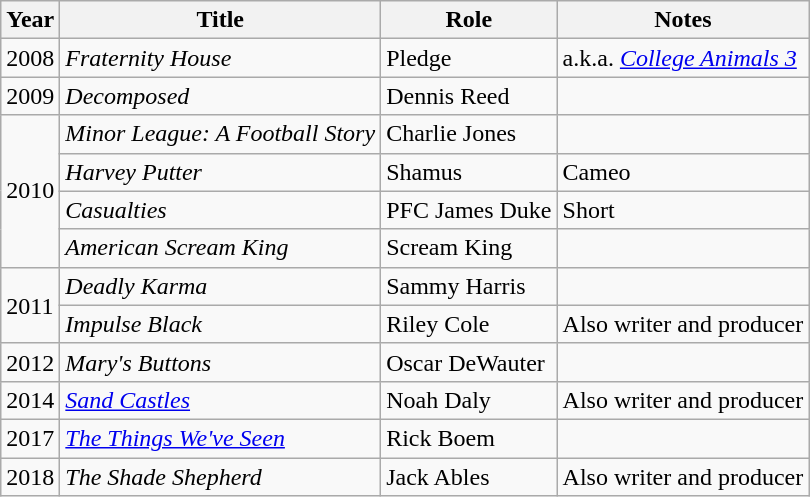<table class="wikitable sortable">
<tr>
<th>Year</th>
<th>Title</th>
<th>Role</th>
<th class="unsortable">Notes</th>
</tr>
<tr>
<td>2008</td>
<td><em>Fraternity House</em></td>
<td>Pledge</td>
<td>a.k.a. <em><a href='#'>College Animals 3</a></em></td>
</tr>
<tr>
<td>2009</td>
<td><em>Decomposed</em></td>
<td>Dennis Reed</td>
<td></td>
</tr>
<tr>
<td rowspan=4>2010</td>
<td><em>Minor League: A Football Story</em></td>
<td>Charlie Jones</td>
<td></td>
</tr>
<tr>
<td><em>Harvey Putter</em></td>
<td>Shamus</td>
<td>Cameo</td>
</tr>
<tr>
<td><em>Casualties</em></td>
<td>PFC James Duke</td>
<td>Short</td>
</tr>
<tr>
<td><em>American Scream King</em></td>
<td>Scream King</td>
<td></td>
</tr>
<tr>
<td rowspan=2>2011</td>
<td><em>Deadly Karma</em></td>
<td>Sammy Harris</td>
<td></td>
</tr>
<tr>
<td><em>Impulse Black</em></td>
<td>Riley Cole</td>
<td>Also writer and producer</td>
</tr>
<tr>
<td>2012</td>
<td><em>Mary's Buttons</em></td>
<td>Oscar DeWauter</td>
<td></td>
</tr>
<tr>
<td>2014</td>
<td><em><a href='#'>Sand Castles</a></em></td>
<td>Noah Daly</td>
<td>Also writer and producer</td>
</tr>
<tr>
<td>2017</td>
<td><em><a href='#'>The Things We've Seen</a></em></td>
<td>Rick Boem</td>
<td></td>
</tr>
<tr>
<td>2018</td>
<td><em>The Shade Shepherd</em></td>
<td>Jack Ables</td>
<td>Also writer and producer</td>
</tr>
</table>
